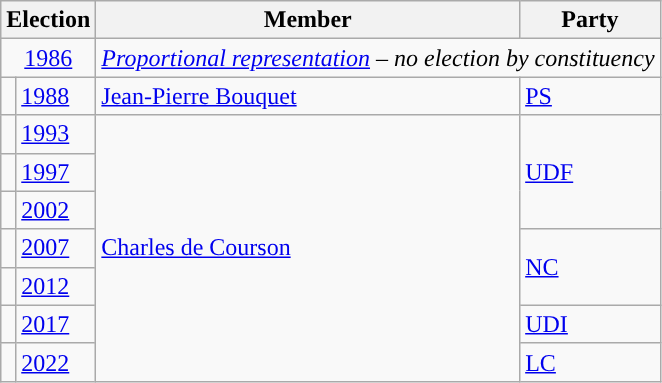<table class="wikitable">
<tr>
<th colspan="2">Election</th>
<th>Member</th>
<th>Party</th>
</tr>
<tr>
<td colspan="2" align="center"><a href='#'>1986</a></td>
<td colspan="2"><em><a href='#'>Proportional representation</a> – no election by constituency</em></td>
</tr>
<tr>
<td style="color:inherit;background-color: "></td>
<td><a href='#'>1988</a></td>
<td><a href='#'>Jean-Pierre Bouquet</a></td>
<td><a href='#'>PS</a></td>
</tr>
<tr>
<td style="color:inherit;background-color: "></td>
<td><a href='#'>1993</a></td>
<td rowspan="7"><a href='#'>Charles de Courson</a></td>
<td rowspan="3"><a href='#'>UDF</a></td>
</tr>
<tr>
<td style="color:inherit;background-color: "></td>
<td><a href='#'>1997</a></td>
</tr>
<tr>
<td style="color:inherit;background-color: "></td>
<td><a href='#'>2002</a></td>
</tr>
<tr>
<td style="color:inherit;background-color: "></td>
<td><a href='#'>2007</a></td>
<td rowspan="2"><a href='#'>NC</a></td>
</tr>
<tr>
<td style="color:inherit;background-color: "></td>
<td><a href='#'>2012</a></td>
</tr>
<tr>
<td style="color:inherit;background-color: "></td>
<td><a href='#'>2017</a></td>
<td><a href='#'>UDI</a></td>
</tr>
<tr>
<td style="color:inherit;background-color: "></td>
<td><a href='#'>2022</a></td>
<td><a href='#'>LC</a></td>
</tr>
</table>
